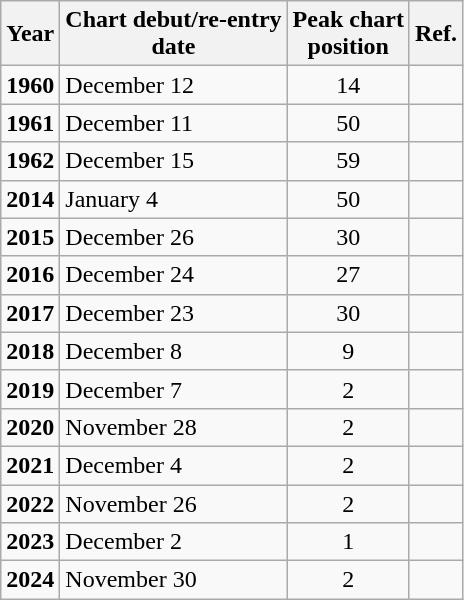<table class="wikitable">
<tr>
<th>Year</th>
<th>Chart debut/re-entry<br>date</th>
<th>Peak chart<br>position</th>
<th>Ref.</th>
</tr>
<tr>
<td><strong>1960</strong></td>
<td>December 12</td>
<td style="text-align:center;">14</td>
<td></td>
</tr>
<tr>
<td><strong>1961</strong></td>
<td>December 11</td>
<td style="text-align:center;">50</td>
<td></td>
</tr>
<tr>
<td><strong>1962</strong></td>
<td>December 15</td>
<td style="text-align:center;">59</td>
<td></td>
</tr>
<tr>
<td><strong>2014</strong></td>
<td>January 4</td>
<td style="text-align:center;">50</td>
<td></td>
</tr>
<tr>
<td><strong>2015</strong></td>
<td>December 26</td>
<td style="text-align:center;">30</td>
<td></td>
</tr>
<tr>
<td><strong>2016</strong></td>
<td>December 24</td>
<td style="text-align:center;">27</td>
<td></td>
</tr>
<tr>
<td><strong>2017</strong></td>
<td>December 23</td>
<td style="text-align:center;">30</td>
<td></td>
</tr>
<tr>
<td><strong>2018</strong></td>
<td>December 8</td>
<td style="text-align:center;">9</td>
<td></td>
</tr>
<tr>
<td><strong>2019</strong></td>
<td>December 7</td>
<td style="text-align:center;">2</td>
<td></td>
</tr>
<tr>
<td><strong>2020</strong></td>
<td>November 28</td>
<td style="text-align:center;">2</td>
<td></td>
</tr>
<tr>
<td><strong>2021</strong></td>
<td>December 4</td>
<td style="text-align:center;">2</td>
<td></td>
</tr>
<tr>
<td><strong>2022</strong></td>
<td>November 26</td>
<td style="text-align:center;">2</td>
<td></td>
</tr>
<tr>
<td><strong>2023</strong></td>
<td>December 2</td>
<td style="text-align:center;">1</td>
<td></td>
</tr>
<tr>
<td><strong>2024</strong></td>
<td>November 30</td>
<td style="text-align:center;">2</td>
<td></td>
</tr>
</table>
